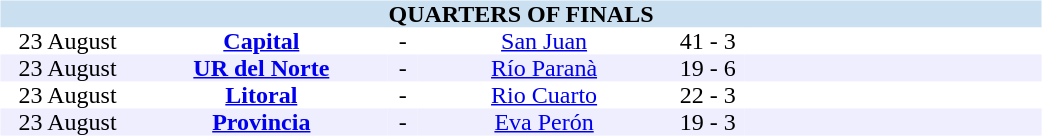<table table width=700>
<tr>
<td width=700 valign="top"><br><table border=0 cellspacing=0 cellpadding=0 style="font-size: 100%; border-collapse: collapse;" width=100%>
<tr bgcolor="#CADFF0">
<td style="font-size:100%"; align="center" colspan="6"><strong>QUARTERS OF FINALS</strong></td>
</tr>
<tr align=center bgcolor=#FFFFFF>
<td width=90>23 August</td>
<td width=170><strong><a href='#'>Capital</a></strong></td>
<td width=20>-</td>
<td width=170><a href='#'>San Juan</a></td>
<td width=50>41 - 3</td>
<td width=200></td>
</tr>
<tr align=center bgcolor=#EEEEFF>
<td width=90>23 August</td>
<td width=170><strong><a href='#'>UR del Norte</a></strong></td>
<td width=20>-</td>
<td width=170><a href='#'>Río Paranà</a></td>
<td width=50>19 - 6</td>
<td width=200></td>
</tr>
<tr align=center bgcolor=#FFFFFF>
<td width=90>23 August</td>
<td width=170><strong><a href='#'>Litoral</a></strong></td>
<td width=20>-</td>
<td width=170><a href='#'>Rio Cuarto</a></td>
<td width=50>22 - 3</td>
<td width=200></td>
</tr>
<tr align=center bgcolor=#EEEEFF>
<td width=90>23 August</td>
<td width=170><strong><a href='#'>Provincia</a></strong></td>
<td width=20>-</td>
<td width=170><a href='#'>Eva Perón</a></td>
<td width=50>19 - 3</td>
<td width=200></td>
</tr>
</table>
</td>
</tr>
</table>
